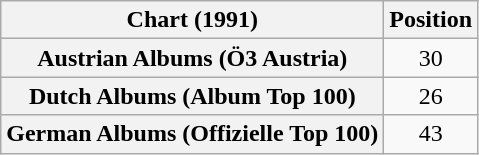<table class="wikitable sortable plainrowheaders" style="text-align:center">
<tr>
<th scope="col">Chart (1991)</th>
<th scope="col">Position</th>
</tr>
<tr>
<th scope="row">Austrian Albums (Ö3 Austria)</th>
<td>30</td>
</tr>
<tr>
<th scope="row">Dutch Albums (Album Top 100)</th>
<td>26</td>
</tr>
<tr>
<th scope="row">German Albums (Offizielle Top 100)</th>
<td>43</td>
</tr>
</table>
